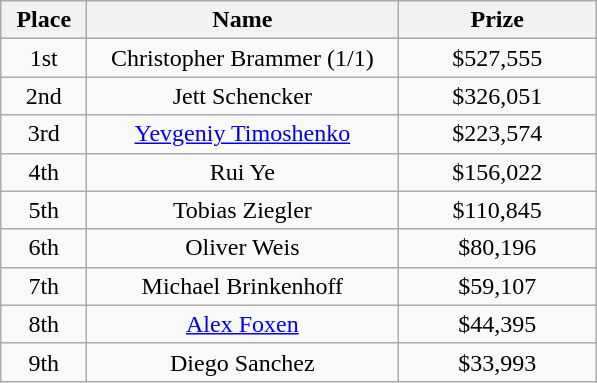<table class="wikitable">
<tr>
<th width="50">Place</th>
<th width="200">Name</th>
<th width="125">Prize</th>
</tr>
<tr>
<td align = "center">1st</td>
<td align = "center">Christopher Brammer (1/1)</td>
<td align = "center">$527,555</td>
</tr>
<tr>
<td align = "center">2nd</td>
<td align = "center">Jett Schencker</td>
<td align = "center">$326,051</td>
</tr>
<tr>
<td align = "center">3rd</td>
<td align = "center"><a href='#'>Yevgeniy Timoshenko</a></td>
<td align = "center">$223,574</td>
</tr>
<tr>
<td align = "center">4th</td>
<td align = "center">Rui Ye</td>
<td align = "center">$156,022</td>
</tr>
<tr>
<td align = "center">5th</td>
<td align = "center">Tobias Ziegler</td>
<td align = "center">$110,845</td>
</tr>
<tr>
<td align = "center">6th</td>
<td align = "center">Oliver Weis</td>
<td align = "center">$80,196</td>
</tr>
<tr>
<td align = "center">7th</td>
<td align = "center">Michael Brinkenhoff</td>
<td align = "center">$59,107</td>
</tr>
<tr>
<td align = "center">8th</td>
<td align = "center"><a href='#'>Alex Foxen</a></td>
<td align = "center">$44,395</td>
</tr>
<tr>
<td align = "center">9th</td>
<td align = "center">Diego Sanchez</td>
<td align = "center">$33,993</td>
</tr>
</table>
